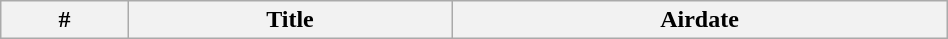<table class="wikitable plainrowheaders" style="width:50%;">
<tr>
<th>#</th>
<th>Title</th>
<th>Airdate<br>



</th>
</tr>
</table>
